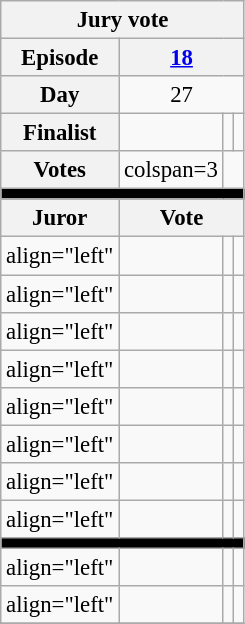<table class="wikitable" style="text-align:center; font-size:95%">
<tr>
<th colspan=4>Jury vote</th>
</tr>
<tr>
<th>Episode</th>
<th colspan=3><a href='#'>18</a></th>
</tr>
<tr>
<th>Day</th>
<td colspan=3>27</td>
</tr>
<tr>
<th>Finalist</th>
<td></td>
<td></td>
<td></td>
</tr>
<tr>
<th>Votes</th>
<td>colspan=3 </td>
</tr>
<tr>
<td colspan="4" bgcolor="black"></td>
</tr>
<tr>
<th>Juror</th>
<th colspan=3>Vote</th>
</tr>
<tr>
<td>align="left" </td>
<td></td>
<td></td>
<td></td>
</tr>
<tr>
<td>align="left" </td>
<td></td>
<td></td>
<td></td>
</tr>
<tr>
<td>align="left" </td>
<td></td>
<td></td>
<td></td>
</tr>
<tr>
<td>align="left" </td>
<td></td>
<td></td>
<td></td>
</tr>
<tr>
<td>align="left" </td>
<td></td>
<td></td>
<td></td>
</tr>
<tr>
<td>align="left" </td>
<td></td>
<td></td>
<td></td>
</tr>
<tr>
<td>align="left" </td>
<td></td>
<td></td>
<td></td>
</tr>
<tr>
<td>align="left" </td>
<td></td>
<td></td>
<td></td>
</tr>
<tr>
<td colspan="4" bgcolor="black"></td>
</tr>
<tr>
<td>align="left" </td>
<td></td>
<td></td>
<td></td>
</tr>
<tr>
<td>align="left" </td>
<td></td>
<td></td>
<td></td>
</tr>
<tr>
</tr>
</table>
